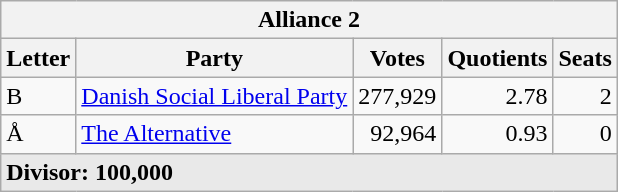<table class="wikitable">
<tr>
<th colspan="5">Alliance 2</th>
</tr>
<tr>
<th>Letter</th>
<th>Party</th>
<th>Votes</th>
<th>Quotients</th>
<th>Seats</th>
</tr>
<tr>
<td style="text-align:left;">B</td>
<td style="text-align:left;"><a href='#'>Danish Social Liberal Party</a></td>
<td style="text-align:right;">277,929</td>
<td style="text-align:right;">2.78</td>
<td style="text-align:right;">2</td>
</tr>
<tr>
<td style="text-align:left;">Å</td>
<td style="text-align:left;"><a href='#'>The Alternative</a></td>
<td style="text-align:right;">92,964</td>
<td style="text-align:right;">0.93</td>
<td style="text-align:right;">0</td>
</tr>
<tr style="background-color:#E9E9E9">
<td colspan="5" style="text-align:left;"><strong>Divisor: 100,000</strong></td>
</tr>
</table>
